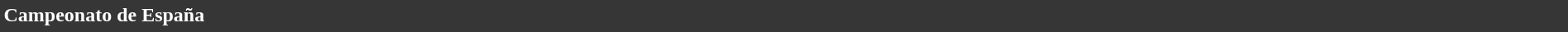<table style="width: 100%; background:#363636; color:white;">
<tr>
<td><strong>Campeonato de España</strong></td>
</tr>
<tr>
</tr>
</table>
